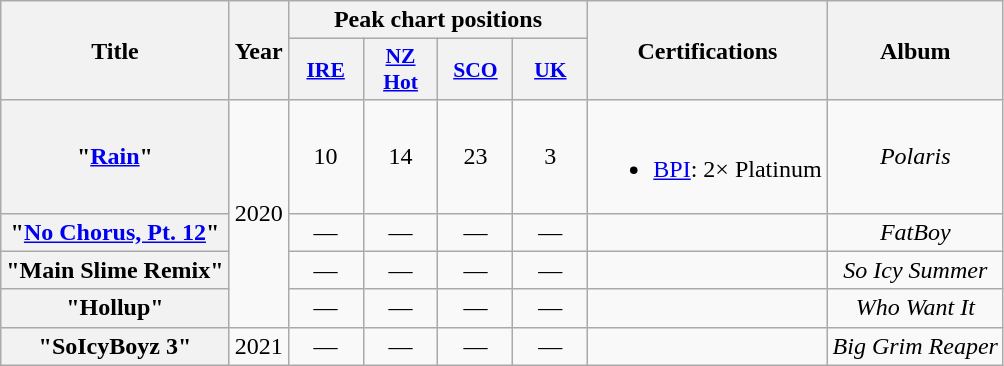<table class="wikitable plainrowheaders" style="text-align:center;">
<tr>
<th rowspan="2">Title</th>
<th rowspan="2">Year</th>
<th colspan="4">Peak chart positions</th>
<th rowspan="2">Certifications</th>
<th rowspan="2">Album</th>
</tr>
<tr>
<th scope="col" style="width:3em;font-size:90%;"><a href='#'>IRE</a></th>
<th scope="col" style="width:3em;font-size:90%;"><a href='#'>NZ<br>Hot</a></th>
<th scope="col" style="width:3em;font-size:90%;"><a href='#'>SCO</a></th>
<th scope="col" style="width:3em;font-size:90%;"><a href='#'>UK</a></th>
</tr>
<tr>
<th scope="row">"<a href='#'>Rain</a>"<br></th>
<td rowspan="4">2020</td>
<td>10</td>
<td>14</td>
<td>23</td>
<td>3</td>
<td><br><ul><li><a href='#'>BPI</a>: 2× Platinum</li></ul></td>
<td><em>Polaris</em></td>
</tr>
<tr>
<th scope="row">"<a href='#'>No Chorus, Pt. 12</a>"<br></th>
<td>—</td>
<td>—</td>
<td>—</td>
<td>—</td>
<td></td>
<td><em>FatBoy</em></td>
</tr>
<tr>
<th scope="row">"Main Slime Remix"<br></th>
<td>—</td>
<td>—</td>
<td>—</td>
<td>—</td>
<td></td>
<td><em>So Icy Summer</em></td>
</tr>
<tr>
<th scope="row">"Hollup"<br></th>
<td>—</td>
<td>—</td>
<td>—</td>
<td>—</td>
<td></td>
<td><em>Who Want It</em></td>
</tr>
<tr>
<th scope="row">"SoIcyBoyz 3"<br></th>
<td>2021</td>
<td>—</td>
<td>—</td>
<td>—</td>
<td>—</td>
<td></td>
<td><em>Big Grim Reaper</em></td>
</tr>
</table>
